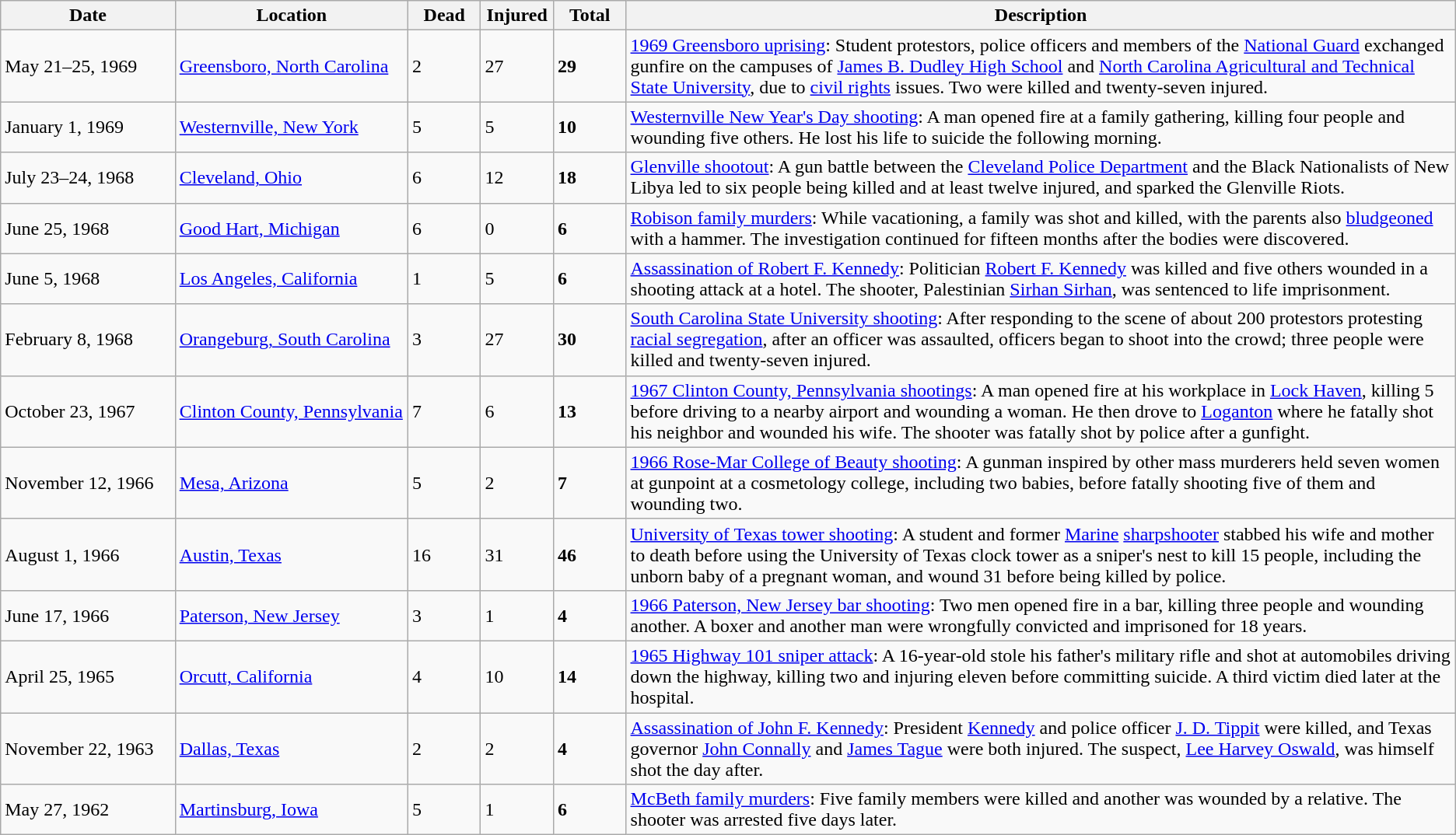<table class="wikitable sortable">
<tr>
<th width=12%>Date</th>
<th width=16%>Location</th>
<th width=5%>Dead</th>
<th width=5%>Injured</th>
<th width=5%>Total</th>
<th width=60%>Description</th>
</tr>
<tr>
<td>May 21–25, 1969</td>
<td><a href='#'>Greensboro, North Carolina</a></td>
<td>2</td>
<td>27</td>
<td><strong>29</strong></td>
<td><a href='#'>1969 Greensboro uprising</a>: Student protestors, police officers and members of the <a href='#'>National Guard</a> exchanged gunfire on the campuses of <a href='#'>James B. Dudley High School</a> and <a href='#'>North Carolina Agricultural and Technical State University</a>, due to <a href='#'>civil rights</a> issues. Two were killed and twenty-seven injured.</td>
</tr>
<tr>
<td>January 1, 1969</td>
<td><a href='#'>Westernville, New York</a></td>
<td>5</td>
<td>5</td>
<td><strong>10</strong></td>
<td><a href='#'>Westernville New Year's Day shooting</a>: A man opened fire at a family gathering, killing four people and wounding five others. He lost his life to suicide the following morning.</td>
</tr>
<tr>
<td>July 23–24, 1968</td>
<td><a href='#'>Cleveland, Ohio</a></td>
<td>6</td>
<td>12</td>
<td><strong>18</strong></td>
<td><a href='#'>Glenville shootout</a>: A gun battle between the <a href='#'>Cleveland Police Department</a> and the Black Nationalists of New Libya led to six people being killed and at least twelve injured, and sparked the Glenville Riots.</td>
</tr>
<tr>
<td>June 25, 1968</td>
<td><a href='#'>Good Hart, Michigan</a></td>
<td>6</td>
<td>0</td>
<td><strong>6</strong></td>
<td><a href='#'>Robison family murders</a>: While vacationing, a family was shot and killed, with the parents also <a href='#'>bludgeoned</a> with a hammer. The investigation continued for fifteen months after the bodies were discovered.</td>
</tr>
<tr>
<td>June 5, 1968</td>
<td><a href='#'>Los Angeles, California</a></td>
<td>1</td>
<td>5</td>
<td><strong>6</strong></td>
<td><a href='#'>Assassination of Robert F. Kennedy</a>: Politician <a href='#'>Robert F. Kennedy</a> was killed and five others wounded in a shooting attack at a hotel. The shooter, Palestinian <a href='#'>Sirhan Sirhan</a>, was sentenced to life imprisonment.</td>
</tr>
<tr>
<td>February 8, 1968</td>
<td><a href='#'>Orangeburg, South Carolina</a></td>
<td>3</td>
<td>27</td>
<td><strong>30</strong></td>
<td><a href='#'>South Carolina State University shooting</a>: After responding to the scene of about 200 protestors protesting <a href='#'>racial segregation</a>, after an officer was assaulted, officers began to shoot into the crowd; three people were killed and twenty-seven injured.</td>
</tr>
<tr>
<td>October 23, 1967</td>
<td><a href='#'>Clinton County, Pennsylvania</a></td>
<td>7</td>
<td>6</td>
<td><strong>13</strong></td>
<td><a href='#'>1967 Clinton County, Pennsylvania shootings</a>: A man opened fire at his workplace in <a href='#'>Lock Haven</a>, killing 5 before driving to a nearby airport and wounding a woman. He then drove to <a href='#'>Loganton</a> where he fatally shot his neighbor and wounded his wife. The shooter was fatally shot by police after a gunfight.</td>
</tr>
<tr>
<td>November 12, 1966</td>
<td><a href='#'>Mesa, Arizona</a></td>
<td>5</td>
<td>2</td>
<td><strong>7</strong></td>
<td><a href='#'>1966 Rose-Mar College of Beauty shooting</a>: A gunman inspired by other mass murderers held seven women at gunpoint at a cosmetology college, including two babies, before fatally shooting five of them and wounding two.</td>
</tr>
<tr>
<td>August 1, 1966</td>
<td><a href='#'>Austin, Texas</a></td>
<td>16</td>
<td>31</td>
<td><strong>46</strong></td>
<td><a href='#'>University of Texas tower shooting</a>: A student and former <a href='#'>Marine</a> <a href='#'>sharpshooter</a> stabbed his wife and mother to death before using the University of Texas clock tower as a sniper's nest to kill 15 people, including the unborn baby of a pregnant woman, and wound 31 before being killed by police.</td>
</tr>
<tr>
<td>June 17, 1966</td>
<td><a href='#'>Paterson, New Jersey</a></td>
<td>3</td>
<td>1</td>
<td><strong>4</strong></td>
<td><a href='#'>1966 Paterson, New Jersey bar shooting</a>: Two men opened fire in a bar, killing three people and wounding another. A boxer and another man were wrongfully convicted and imprisoned for 18 years.</td>
</tr>
<tr>
<td>April 25, 1965</td>
<td><a href='#'>Orcutt, California</a></td>
<td>4</td>
<td>10</td>
<td><strong>14</strong></td>
<td><a href='#'>1965 Highway 101 sniper attack</a>: A 16-year-old stole his father's military rifle and shot at automobiles driving down the highway, killing two and injuring eleven before committing suicide. A third victim died later at the hospital.</td>
</tr>
<tr>
<td>November 22, 1963</td>
<td><a href='#'>Dallas, Texas</a></td>
<td>2</td>
<td>2</td>
<td><strong>4</strong></td>
<td><a href='#'>Assassination of John F. Kennedy</a>: President <a href='#'>Kennedy</a> and police officer <a href='#'>J. D. Tippit</a> were killed, and Texas governor <a href='#'>John Connally</a> and <a href='#'>James Tague</a> were both injured. The suspect, <a href='#'>Lee Harvey Oswald</a>, was himself shot the day after.</td>
</tr>
<tr>
<td>May 27, 1962</td>
<td><a href='#'>Martinsburg, Iowa</a></td>
<td>5</td>
<td>1</td>
<td><strong>6</strong></td>
<td><a href='#'>McBeth family murders</a>: Five family members were killed and another was wounded by a relative. The shooter was arrested five days later.</td>
</tr>
</table>
